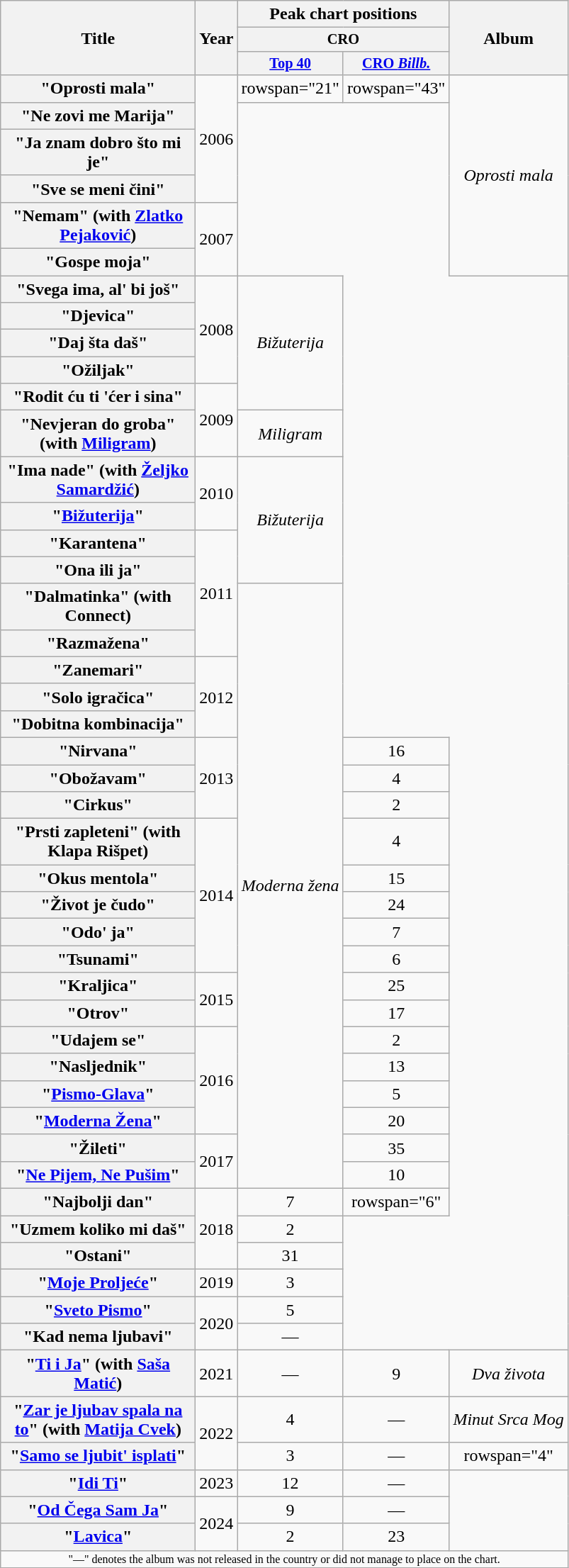<table class="wikitable plainrowheaders" style="text-align:center;">
<tr>
<th rowspan="3" scope="col" style="width:11em;">Title</th>
<th rowspan="3" scope="col">Year</th>
<th colspan="2" scope="col">Peak chart positions</th>
<th rowspan="3" scope="col">Album</th>
</tr>
<tr>
<th colspan="2" style="width:2.5em; font-size:85%">CRO</th>
</tr>
<tr>
<th style="width:2.5em; font-size:85%"><a href='#'>Top 40</a><br></th>
<th style="width:2.5em; font-size:85%"><a href='#'>CRO <em>Billb.</em></a><br></th>
</tr>
<tr>
<th scope="row">"Oprosti mala"</th>
<td rowspan="4">2006</td>
<td>rowspan="21" </td>
<td>rowspan="43" </td>
<td rowspan="6"><em>Oprosti mala</em></td>
</tr>
<tr>
<th scope="row">"Ne zovi me Marija"</th>
</tr>
<tr>
<th scope="row">"Ja znam dobro što mi je"</th>
</tr>
<tr>
<th scope="row">"Sve se meni čini"</th>
</tr>
<tr>
<th scope="row">"Nemam" <span>(with <a href='#'>Zlatko Pejaković</a>)</span></th>
<td rowspan="2">2007</td>
</tr>
<tr>
<th scope="row">"Gospe moja"</th>
</tr>
<tr>
<th scope="row">"Svega ima, al' bi još"</th>
<td rowspan="4">2008</td>
<td rowspan="5"><em>Bižuterija</em></td>
</tr>
<tr>
<th scope="row">"Djevica"</th>
</tr>
<tr>
<th scope="row">"Daj šta daš"</th>
</tr>
<tr>
<th scope="row">"Ožiljak"</th>
</tr>
<tr>
<th scope="row">"Rodit ću ti 'ćer i sina"</th>
<td rowspan="2">2009</td>
</tr>
<tr>
<th scope="row">"Nevjeran do groba" <span>(with <a href='#'>Miligram</a>)</span></th>
<td><em>Miligram</em></td>
</tr>
<tr>
<th scope="row">"Ima nade" <span>(with <a href='#'>Željko Samardžić</a>)</span></th>
<td rowspan="2">2010</td>
<td rowspan="4"><em>Bižuterija</em></td>
</tr>
<tr>
<th scope="row">"<a href='#'>Bižuterija</a>"</th>
</tr>
<tr>
<th scope="row">"Karantena"</th>
<td rowspan="4">2011</td>
</tr>
<tr>
<th scope="row">"Ona ili ja"</th>
</tr>
<tr>
<th scope="row">"Dalmatinka" <span>(with Connect)</span></th>
<td rowspan="21"><em>Moderna žena</em></td>
</tr>
<tr>
<th scope="row">"Razmažena"</th>
</tr>
<tr>
<th scope="row">"Zanemari"</th>
<td rowspan="3">2012</td>
</tr>
<tr>
<th scope="row">"Solo igračica"</th>
</tr>
<tr>
<th scope="row">"Dobitna kombinacija"</th>
</tr>
<tr>
<th scope="row">"Nirvana"</th>
<td rowspan="3">2013</td>
<td>16</td>
</tr>
<tr>
<th scope="row">"Obožavam"</th>
<td>4</td>
</tr>
<tr>
<th scope="row">"Cirkus"</th>
<td>2</td>
</tr>
<tr>
<th scope="row">"Prsti zapleteni" <span>(with Klapa Rišpet)</span></th>
<td rowspan="5">2014</td>
<td>4</td>
</tr>
<tr>
<th scope="row">"Okus mentola"</th>
<td>15</td>
</tr>
<tr>
<th scope="row">"Život je čudo"</th>
<td>24</td>
</tr>
<tr>
<th scope="row">"Odo' ja"</th>
<td>7</td>
</tr>
<tr>
<th scope="row">"Tsunami"</th>
<td>6</td>
</tr>
<tr>
<th scope="row">"Kraljica"</th>
<td rowspan="2">2015</td>
<td>25</td>
</tr>
<tr>
<th scope="row">"Otrov"</th>
<td>17</td>
</tr>
<tr>
<th scope="row">"Udajem se"</th>
<td rowspan="4">2016</td>
<td>2</td>
</tr>
<tr>
<th scope="row">"Nasljednik"</th>
<td>13</td>
</tr>
<tr>
<th scope="row">"<a href='#'>Pismo-Glava</a>"</th>
<td>5</td>
</tr>
<tr>
<th scope="row">"<a href='#'>Moderna Žena</a>"</th>
<td>20</td>
</tr>
<tr>
<th scope="row">"Žileti"</th>
<td rowspan="2">2017</td>
<td>35</td>
</tr>
<tr>
<th scope="row">"<a href='#'>Ne Pijem, Ne Pušim</a>"</th>
<td>10</td>
</tr>
<tr>
<th scope="row">"Najbolji dan"</th>
<td rowspan="3">2018</td>
<td>7</td>
<td>rowspan="6" </td>
</tr>
<tr>
<th scope="row">"Uzmem koliko mi daš"</th>
<td>2</td>
</tr>
<tr>
<th scope="row">"Ostani"</th>
<td>31</td>
</tr>
<tr>
<th scope="row">"<a href='#'>Moje Proljeće</a>"</th>
<td>2019</td>
<td>3</td>
</tr>
<tr>
<th scope="row">"<a href='#'>Sveto Pismo</a>"</th>
<td rowspan="2">2020</td>
<td>5</td>
</tr>
<tr>
<th scope="row">"Kad nema ljubavi"</th>
<td>—</td>
</tr>
<tr>
<th scope="row">"<a href='#'>Ti i Ja</a>" <span>(with <a href='#'>Saša Matić</a>)</span></th>
<td>2021</td>
<td>—</td>
<td>9</td>
<td><em>Dva života</em></td>
</tr>
<tr>
<th scope="row">"<a href='#'>Zar je ljubav spala na to</a>" <span>(with <a href='#'>Matija Cvek</a>)</span></th>
<td rowspan="2">2022</td>
<td>4</td>
<td>—</td>
<td><em>Minut Srca Mog</em></td>
</tr>
<tr>
<th scope="row">"<a href='#'>Samo se ljubit' isplati</a>"</th>
<td>3</td>
<td>—</td>
<td>rowspan="4" </td>
</tr>
<tr>
<th scope="row">"<a href='#'>Idi Ti</a>"</th>
<td rowspan="1">2023</td>
<td>12</td>
<td>—</td>
</tr>
<tr>
<th scope="row">"<a href='#'>Od Čega Sam Ja</a>"</th>
<td rowspan="2">2024</td>
<td>9</td>
<td>—</td>
</tr>
<tr>
<th scope="row">"<a href='#'>Lavica</a>"</th>
<td>2</td>
<td>23</td>
</tr>
<tr>
<td align="center" colspan="6" style="font-size: 8pt">"—" denotes the album was not released in the country or did not manage to place on the chart.</td>
</tr>
</table>
